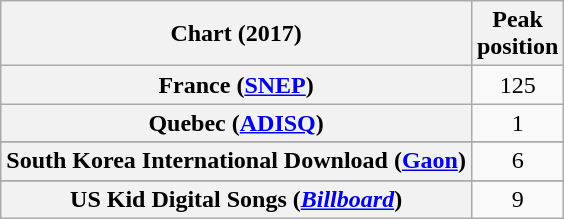<table class="wikitable sortable plainrowheaders" style="text-align:center">
<tr>
<th scope="col">Chart (2017)</th>
<th scope="col">Peak<br>position</th>
</tr>
<tr>
<th scope="row">France (<a href='#'>SNEP</a>)</th>
<td>125</td>
</tr>
<tr>
<th scope="row">Quebec (<a href='#'>ADISQ</a>)</th>
<td>1</td>
</tr>
<tr>
</tr>
<tr>
<th scope="row">South Korea International Download (<a href='#'>Gaon</a>)</th>
<td>6</td>
</tr>
<tr>
</tr>
<tr>
<th scope="row">US Kid Digital Songs (<em><a href='#'>Billboard</a></em>)</th>
<td>9</td>
</tr>
</table>
